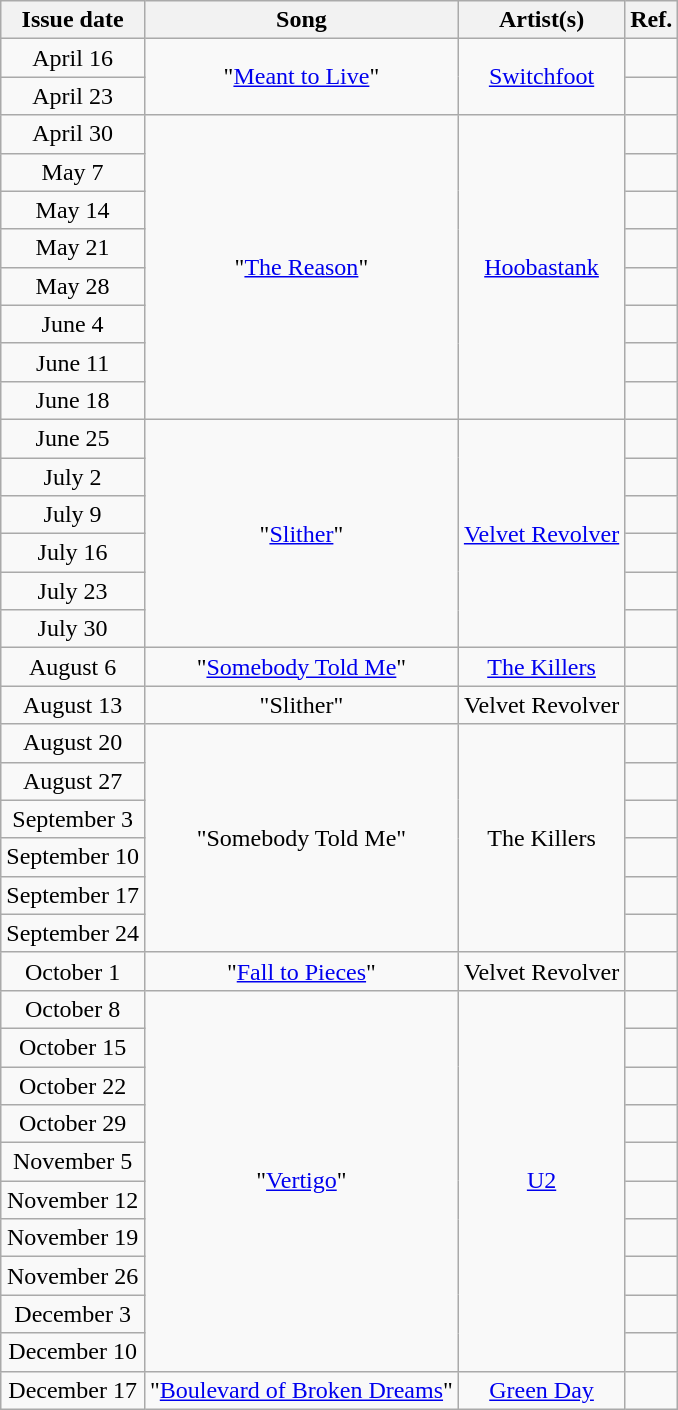<table class="wikitable">
<tr>
<th align="center">Issue date</th>
<th align="center">Song</th>
<th align="center">Artist(s)</th>
<th align="center">Ref.</th>
</tr>
<tr>
<td align="center">April 16</td>
<td align="center" rowspan="2">"<a href='#'>Meant to Live</a>"</td>
<td align="center" rowspan="2"><a href='#'>Switchfoot</a></td>
<td></td>
</tr>
<tr>
<td align="center">April 23</td>
<td></td>
</tr>
<tr>
<td align="center">April 30</td>
<td align="center" rowspan="8">"<a href='#'>The Reason</a>"</td>
<td align="center" rowspan="8"><a href='#'>Hoobastank</a></td>
<td></td>
</tr>
<tr>
<td align="center">May 7</td>
<td></td>
</tr>
<tr>
<td align="center">May 14</td>
<td></td>
</tr>
<tr>
<td align="center">May 21</td>
<td></td>
</tr>
<tr>
<td align="center">May 28</td>
<td></td>
</tr>
<tr>
<td align="center">June 4</td>
<td></td>
</tr>
<tr>
<td align="center">June 11</td>
<td></td>
</tr>
<tr>
<td align="center">June 18</td>
<td></td>
</tr>
<tr>
<td align="center">June 25</td>
<td align="center" rowspan="6">"<a href='#'>Slither</a>"</td>
<td align="center" rowspan="6"><a href='#'>Velvet Revolver</a></td>
<td></td>
</tr>
<tr>
<td align="center">July 2</td>
<td></td>
</tr>
<tr>
<td align="center">July 9</td>
<td></td>
</tr>
<tr>
<td align="center">July 16</td>
<td></td>
</tr>
<tr>
<td align="center">July 23</td>
<td></td>
</tr>
<tr>
<td align="center">July 30</td>
<td></td>
</tr>
<tr>
<td align="center">August 6</td>
<td align="center" rowspan="1">"<a href='#'>Somebody Told Me</a>"</td>
<td align="center" rowspan="1"><a href='#'>The Killers</a></td>
<td></td>
</tr>
<tr>
<td align="center">August 13</td>
<td align="center" rowspan="1">"Slither"</td>
<td align="center" rowspan="1">Velvet Revolver</td>
<td></td>
</tr>
<tr>
<td align="center">August 20</td>
<td align="center" rowspan="6">"Somebody Told Me"</td>
<td align="center" rowspan="6">The Killers</td>
<td></td>
</tr>
<tr>
<td align="center">August 27</td>
<td></td>
</tr>
<tr>
<td align="center">September 3</td>
<td></td>
</tr>
<tr>
<td align="center">September 10</td>
<td></td>
</tr>
<tr>
<td align="center">September 17</td>
<td></td>
</tr>
<tr>
<td align="center">September 24</td>
<td></td>
</tr>
<tr>
<td align="center">October 1</td>
<td align="center" rowspan="1">"<a href='#'>Fall to Pieces</a>"</td>
<td align="center" rowspan="1">Velvet Revolver</td>
<td></td>
</tr>
<tr>
<td align="center">October 8</td>
<td align="center" rowspan="10">"<a href='#'>Vertigo</a>"</td>
<td align="center" rowspan="10"><a href='#'>U2</a></td>
<td></td>
</tr>
<tr>
<td align="center">October 15</td>
<td></td>
</tr>
<tr>
<td align="center">October 22</td>
<td></td>
</tr>
<tr>
<td align="center">October 29</td>
<td></td>
</tr>
<tr>
<td align="center">November 5</td>
<td></td>
</tr>
<tr>
<td align="center">November 12</td>
<td></td>
</tr>
<tr>
<td align="center">November 19</td>
<td></td>
</tr>
<tr>
<td align="center">November 26</td>
<td></td>
</tr>
<tr>
<td align="center">December 3</td>
<td></td>
</tr>
<tr>
<td align="center">December 10</td>
<td></td>
</tr>
<tr>
<td align="center">December 17</td>
<td align="center" rowspan="1">"<a href='#'>Boulevard of Broken Dreams</a>"</td>
<td align="center" rowspan="1"><a href='#'>Green Day</a></td>
<td></td>
</tr>
</table>
